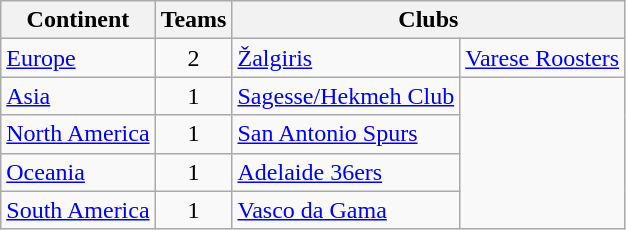<table class="wikitable" style="margin-left:0.5em;">
<tr>
<th>Continent</th>
<th>Teams</th>
<th colspan=5>Clubs</th>
</tr>
<tr>
<td><a href='#'>Europe</a></td>
<td align=center>2</td>
<td> <a href='#'>Žalgiris</a></td>
<td> <a href='#'>Varese Roosters</a></td>
</tr>
<tr>
<td><a href='#'>Asia</a></td>
<td align=center>1</td>
<td> <a href='#'>Sagesse/Hekmeh Club</a></td>
</tr>
<tr>
<td><a href='#'>North America</a></td>
<td align=center>1</td>
<td> <a href='#'>San Antonio Spurs</a></td>
</tr>
<tr>
<td><a href='#'>Oceania</a></td>
<td align=center>1</td>
<td> <a href='#'>Adelaide 36ers</a></td>
</tr>
<tr>
<td><a href='#'>South America</a></td>
<td align=center>1</td>
<td> <a href='#'>Vasco da Gama</a></td>
</tr>
</table>
